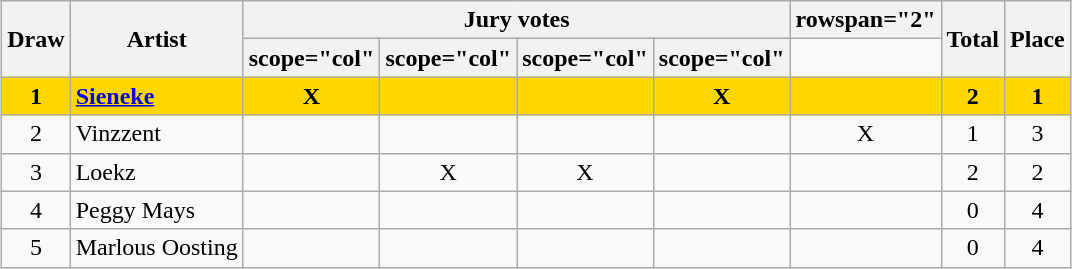<table class="sortable wikitable" style="margin: 1em auto 1em auto; text-align:center">
<tr>
<th rowspan="2">Draw</th>
<th rowspan="2">Artist</th>
<th colspan="4">Jury votes</th>
<th>rowspan="2" </th>
<th rowspan="2">Total</th>
<th rowspan="2">Place</th>
</tr>
<tr>
<th>scope="col" </th>
<th>scope="col" </th>
<th>scope="col" </th>
<th>scope="col" </th>
</tr>
<tr style="font-weight:bold; background:gold;">
<td>1</td>
<td align="left"><a href='#'>Sieneke</a></td>
<td>X</td>
<td></td>
<td></td>
<td>X</td>
<td></td>
<td>2</td>
<td>1</td>
</tr>
<tr>
<td>2</td>
<td align="left">Vinzzent</td>
<td></td>
<td></td>
<td></td>
<td></td>
<td>X</td>
<td>1</td>
<td>3</td>
</tr>
<tr>
<td>3</td>
<td align="left">Loekz</td>
<td></td>
<td>X</td>
<td>X</td>
<td></td>
<td></td>
<td>2</td>
<td>2</td>
</tr>
<tr>
<td>4</td>
<td align="left">Peggy Mays</td>
<td></td>
<td></td>
<td></td>
<td></td>
<td></td>
<td>0</td>
<td>4</td>
</tr>
<tr>
<td>5</td>
<td align="left">Marlous Oosting</td>
<td></td>
<td></td>
<td></td>
<td></td>
<td></td>
<td>0</td>
<td>4</td>
</tr>
</table>
